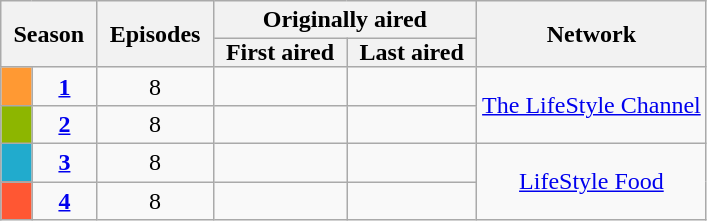<table class="wikitable" style="text-align: center;">
<tr>
<th style="padding: 0 8px;" colspan="2" rowspan="2">Season</th>
<th style="padding: 0 8px;" rowspan="2">Episodes</th>
<th colspan="2">Originally aired</th>
<th style="padding: 0 8px;" colspan="2" rowspan="2">Network</th>
</tr>
<tr>
<th style="padding: 0 8px;">First aired</th>
<th style="padding: 0 8px;">Last aired</th>
</tr>
<tr>
<td style="background:#FF9933;"></td>
<td><strong><a href='#'>1</a></strong></td>
<td>8</td>
<td style="padding: 0 8px;"></td>
<td style="padding: 0 8px;"></td>
<td rowspan="2"><a href='#'>The LifeStyle Channel</a></td>
</tr>
<tr>
<td style="background:#8DB600;"></td>
<td><strong><a href='#'>2</a></strong></td>
<td>8</td>
<td style="padding: 0 8px;"></td>
<td style="padding: 0 8px;"></td>
</tr>
<tr>
<td style="background:#21ABCD;"></td>
<td><strong><a href='#'>3</a></strong></td>
<td>8</td>
<td style="padding: 0 8px;"></td>
<td style="padding: 0 8px;"></td>
<td rowspan="2"><a href='#'>LifeStyle Food</a></td>
</tr>
<tr>
<td style="background:#ff5733;"></td>
<td><strong><a href='#'>4</a></strong></td>
<td>8</td>
<td style="padding: 0 8px;"></td>
<td style="padding: 0 8px;"></td>
</tr>
</table>
